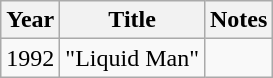<table class="wikitable">
<tr>
<th>Year</th>
<th>Title</th>
<th>Notes</th>
</tr>
<tr>
<td>1992</td>
<td>"Liquid Man"</td>
<td></td>
</tr>
</table>
